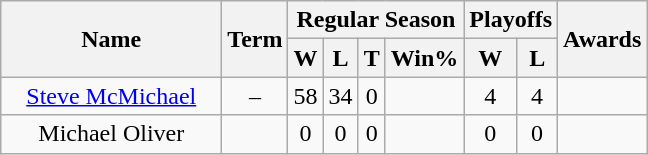<table class="wikitable">
<tr>
<th rowspan="2" style="width:140px;">Name</th>
<th rowspan="2">Term</th>
<th colspan="4">Regular Season</th>
<th colspan="2">Playoffs</th>
<th rowspan="2">Awards</th>
</tr>
<tr>
<th>W</th>
<th>L</th>
<th>T</th>
<th>Win%</th>
<th>W</th>
<th>L</th>
</tr>
<tr>
<td style="text-align:center;"><a href='#'>Steve McMichael</a></td>
<td style="text-align:center;">–</td>
<td style="text-align:center;">58</td>
<td style="text-align:center;">34</td>
<td style="text-align:center;">0</td>
<td style="text-align:center;"></td>
<td style="text-align:center;">4</td>
<td style="text-align:center;">4</td>
<td style="text-align:center;"></td>
</tr>
<tr>
<td style="text-align:center;">Michael Oliver</td>
<td style="text-align:center;"></td>
<td style="text-align:center;">0</td>
<td style="text-align:center;">0</td>
<td style="text-align:center;">0</td>
<td style="text-align:center;"></td>
<td style="text-align:center;">0</td>
<td style="text-align:center;">0</td>
<td style="text-align:center;"></td>
</tr>
</table>
